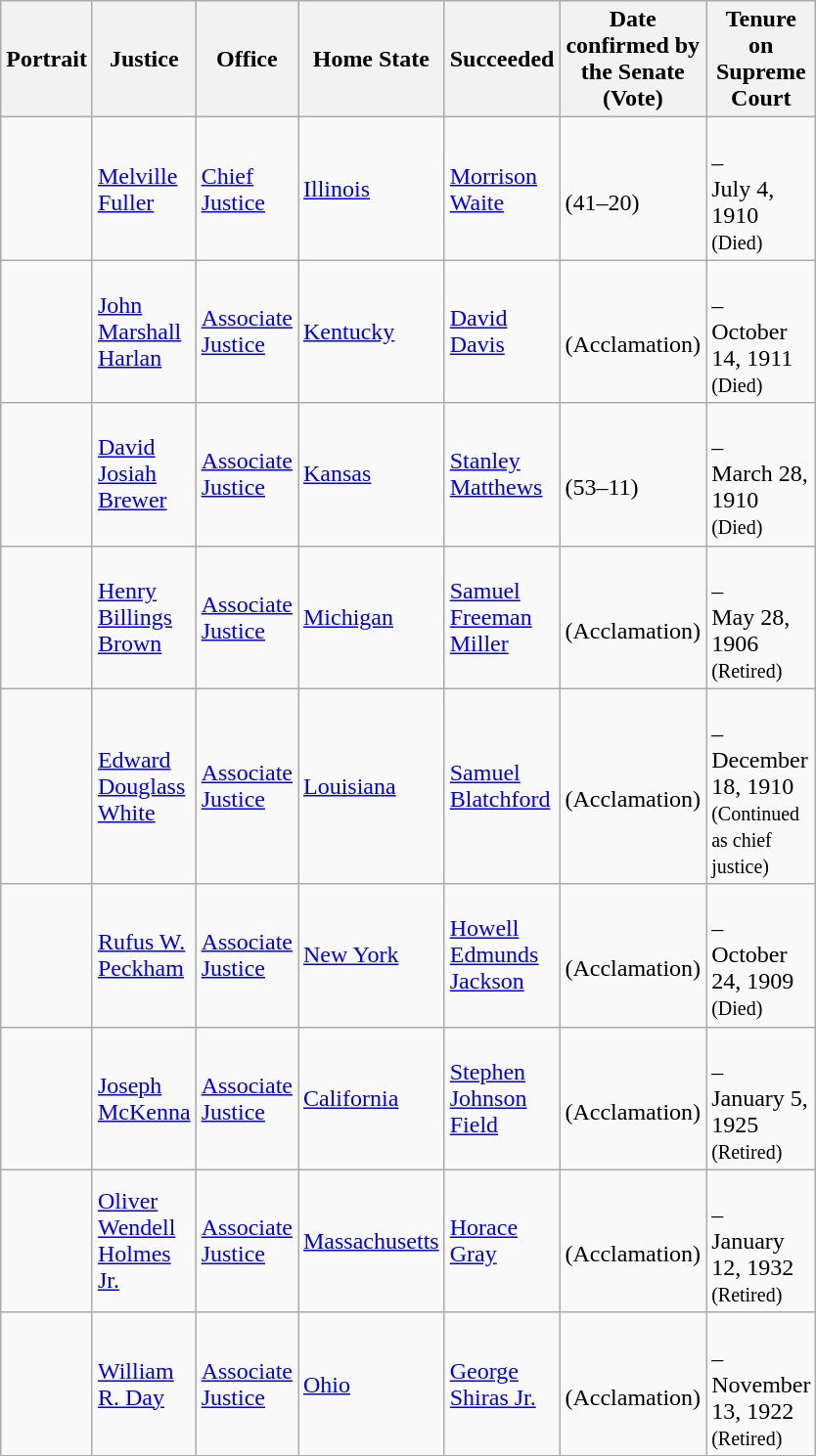<table class="wikitable sortable">
<tr>
<th scope="col" style="width: 10px;">Portrait</th>
<th scope="col" style="width: 10px;">Justice</th>
<th scope="col" style="width: 10px;">Office</th>
<th scope="col" style="width: 10px;">Home State</th>
<th scope="col" style="width: 10px;">Succeeded</th>
<th scope="col" style="width: 10px;">Date confirmed by the Senate<br>(Vote)</th>
<th scope="col" style="width: 10px;">Tenure on Supreme Court</th>
</tr>
<tr>
<td></td>
<td><a href='#'>Melville Fuller</a></td>
<td><a href='#'>Chief Justice</a></td>
<td><a href='#'>Illinois</a></td>
<td><a href='#'>Morrison Waite</a></td>
<td><br>(41–20)</td>
<td><br>–<br>July 4, 1910<br><small>(Died)</small></td>
</tr>
<tr>
<td></td>
<td><a href='#'>John Marshall Harlan</a></td>
<td><a href='#'>Associate Justice</a></td>
<td><a href='#'>Kentucky</a></td>
<td><a href='#'>David Davis</a></td>
<td><br>(Acclamation)</td>
<td><br>–<br>October 14, 1911<br><small>(Died)</small></td>
</tr>
<tr>
<td></td>
<td><a href='#'>David Josiah Brewer</a></td>
<td><a href='#'>Associate Justice</a></td>
<td><a href='#'>Kansas</a></td>
<td><a href='#'>Stanley Matthews</a></td>
<td><br>(53–11)</td>
<td><br>–<br>March 28, 1910<br><small>(Died)</small></td>
</tr>
<tr>
<td></td>
<td><a href='#'>Henry Billings Brown</a></td>
<td><a href='#'>Associate Justice</a></td>
<td><a href='#'>Michigan</a></td>
<td><a href='#'>Samuel Freeman Miller</a></td>
<td><br>(Acclamation)</td>
<td><br>–<br>May 28, 1906<br><small>(Retired)</small></td>
</tr>
<tr>
<td></td>
<td><a href='#'>Edward Douglass White</a></td>
<td><a href='#'>Associate Justice</a></td>
<td><a href='#'>Louisiana</a></td>
<td><a href='#'>Samuel Blatchford</a></td>
<td><br>(Acclamation)</td>
<td><br>–<br>December 18, 1910<br><small>(Continued as chief justice)</small></td>
</tr>
<tr>
<td></td>
<td><a href='#'>Rufus W. Peckham</a></td>
<td><a href='#'>Associate Justice</a></td>
<td><a href='#'>New York</a></td>
<td><a href='#'>Howell Edmunds Jackson</a></td>
<td><br>(Acclamation)</td>
<td><br>–<br>October 24, 1909<br><small>(Died)</small></td>
</tr>
<tr>
<td></td>
<td><a href='#'>Joseph McKenna</a></td>
<td><a href='#'>Associate Justice</a></td>
<td><a href='#'>California</a></td>
<td><a href='#'>Stephen Johnson Field</a></td>
<td><br>(Acclamation)</td>
<td><br>–<br>January 5, 1925<br><small>(Retired)</small></td>
</tr>
<tr>
<td></td>
<td><a href='#'>Oliver Wendell Holmes Jr.</a></td>
<td><a href='#'>Associate Justice</a></td>
<td><a href='#'>Massachusetts</a></td>
<td><a href='#'>Horace Gray</a></td>
<td><br>(Acclamation)</td>
<td><br>–<br>January 12, 1932<br><small>(Retired)</small></td>
</tr>
<tr>
<td></td>
<td><a href='#'>William R. Day</a></td>
<td><a href='#'>Associate Justice</a></td>
<td><a href='#'>Ohio</a></td>
<td><a href='#'>George Shiras Jr.</a></td>
<td><br>(Acclamation)</td>
<td><br>–<br>November 13, 1922<br><small>(Retired)</small></td>
</tr>
<tr>
</tr>
</table>
